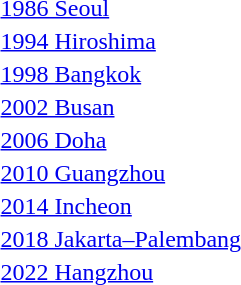<table>
<tr>
<td><a href='#'>1986 Seoul</a></td>
<td></td>
<td></td>
<td></td>
</tr>
<tr>
<td><a href='#'>1994 Hiroshima</a></td>
<td></td>
<td></td>
<td></td>
</tr>
<tr>
<td><a href='#'>1998 Bangkok</a></td>
<td></td>
<td></td>
<td></td>
</tr>
<tr>
<td><a href='#'>2002 Busan</a></td>
<td></td>
<td></td>
<td></td>
</tr>
<tr>
<td><a href='#'>2006 Doha</a></td>
<td></td>
<td></td>
<td></td>
</tr>
<tr>
<td><a href='#'>2010 Guangzhou</a></td>
<td></td>
<td></td>
<td></td>
</tr>
<tr>
<td><a href='#'>2014 Incheon</a></td>
<td></td>
<td></td>
<td></td>
</tr>
<tr>
<td><a href='#'>2018 Jakarta–Palembang</a></td>
<td></td>
<td></td>
<td></td>
</tr>
<tr>
<td><a href='#'>2022 Hangzhou</a></td>
<td></td>
<td></td>
<td></td>
</tr>
</table>
